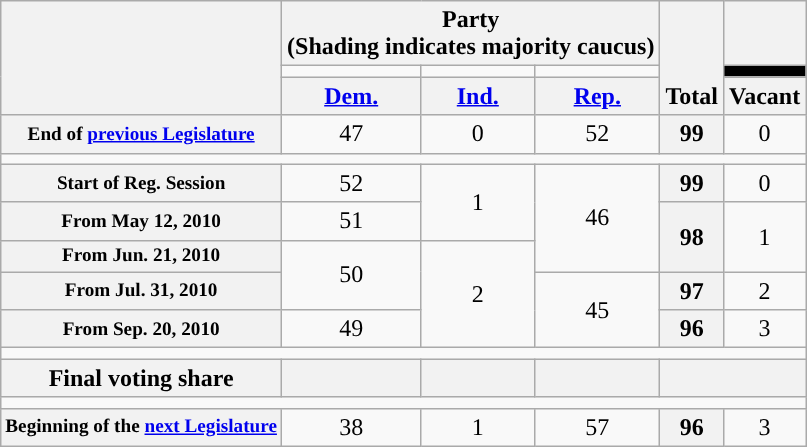<table class=wikitable style="text-align:center">
<tr style="vertical-align:bottom;">
<th rowspan=3></th>
<th colspan=3>Party <div>(Shading indicates majority caucus)</div></th>
<th rowspan=3>Total</th>
<th></th>
</tr>
<tr style="height:5px">
<td style="background-color:"></td>
<td style="background-color:"></td>
<td style="background-color:"></td>
<td style="background-color:black"></td>
</tr>
<tr>
<th><a href='#'>Dem.</a></th>
<th><a href='#'>Ind.</a></th>
<th><a href='#'>Rep.</a></th>
<th>Vacant</th>
</tr>
<tr>
<th nowrap style="font-size:80%">End of <a href='#'>previous Legislature</a></th>
<td>47</td>
<td>0</td>
<td>52</td>
<th>99</th>
<td>0</td>
</tr>
<tr>
<td colspan=6></td>
</tr>
<tr>
<th nowrap style="font-size:80%">Start of Reg. Session</th>
<td>52</td>
<td rowspan="2">1</td>
<td rowspan="3">46</td>
<th>99</th>
<td>0</td>
</tr>
<tr>
<th nowrap style="font-size:80%">From May 12, 2010</th>
<td>51</td>
<th rowspan="2">98</th>
<td rowspan="2">1</td>
</tr>
<tr>
<th nowrap style="font-size:80%">From Jun. 21, 2010</th>
<td rowspan="2" >50</td>
<td rowspan="3">2</td>
</tr>
<tr>
<th nowrap style="font-size:80%">From Jul. 31, 2010</th>
<td rowspan="2">45</td>
<th>97</th>
<td>2</td>
</tr>
<tr>
<th nowrap style="font-size:80%">From Sep. 20, 2010</th>
<td>49</td>
<th>96</th>
<td>3</td>
</tr>
<tr>
<td colspan=6></td>
</tr>
<tr>
<th>Final voting share</th>
<th></th>
<th></th>
<th></th>
<th colspan=2></th>
</tr>
<tr>
<td colspan=6></td>
</tr>
<tr>
<th style="white-space:nowrap; font-size:80%;">Beginning of the <a href='#'>next Legislature</a></th>
<td>38</td>
<td>1</td>
<td>57</td>
<th>96</th>
<td>3</td>
</tr>
</table>
